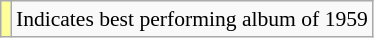<table class="wikitable" style="font-size:90%;">
<tr>
<td style="background-color:#FFFF99"></td>
<td>Indicates best performing album of 1959</td>
</tr>
</table>
